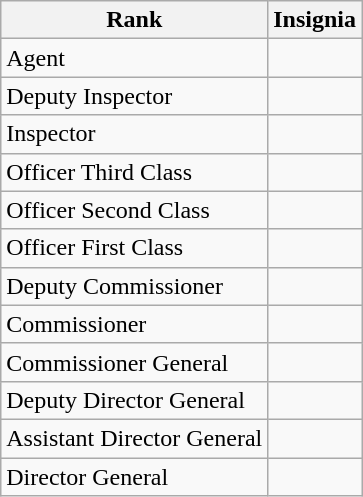<table class="wikitable">
<tr>
<th>Rank</th>
<th>Insignia</th>
</tr>
<tr>
<td>Agent</td>
<td></td>
</tr>
<tr>
<td>Deputy Inspector</td>
<td></td>
</tr>
<tr>
<td>Inspector</td>
<td></td>
</tr>
<tr>
<td>Officer Third Class</td>
<td></td>
</tr>
<tr>
<td>Officer Second Class</td>
<td></td>
</tr>
<tr>
<td>Officer First Class</td>
<td></td>
</tr>
<tr>
<td>Deputy Commissioner</td>
<td></td>
</tr>
<tr>
<td>Commissioner</td>
<td></td>
</tr>
<tr>
<td>Commissioner General</td>
<td></td>
</tr>
<tr>
<td>Deputy Director General</td>
<td></td>
</tr>
<tr>
<td>Assistant Director General</td>
<td></td>
</tr>
<tr>
<td>Director General</td>
<td></td>
</tr>
</table>
